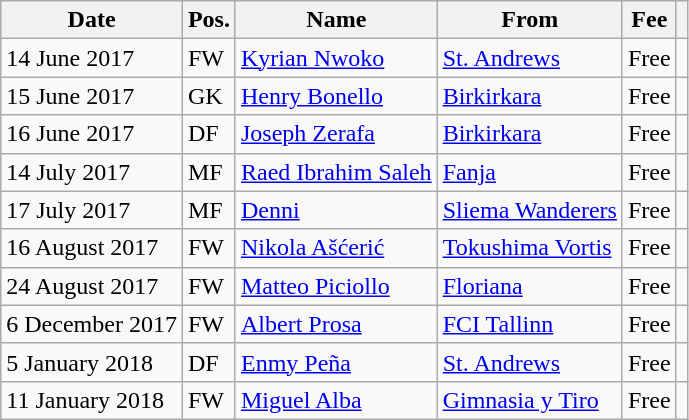<table class="wikitable">
<tr>
<th>Date</th>
<th>Pos.</th>
<th>Name</th>
<th>From</th>
<th>Fee</th>
<th></th>
</tr>
<tr>
<td>14 June 2017</td>
<td>FW</td>
<td> <a href='#'>Kyrian Nwoko</a></td>
<td> <a href='#'>St. Andrews</a></td>
<td>Free</td>
<td></td>
</tr>
<tr>
<td>15 June 2017</td>
<td>GK</td>
<td> <a href='#'>Henry Bonello</a></td>
<td> <a href='#'>Birkirkara</a></td>
<td>Free</td>
<td></td>
</tr>
<tr>
<td>16 June 2017</td>
<td>DF</td>
<td> <a href='#'>Joseph Zerafa</a></td>
<td> <a href='#'>Birkirkara</a></td>
<td>Free</td>
<td></td>
</tr>
<tr>
<td>14 July 2017</td>
<td>MF</td>
<td> <a href='#'>Raed Ibrahim Saleh</a></td>
<td> <a href='#'>Fanja</a></td>
<td>Free</td>
<td></td>
</tr>
<tr>
<td>17 July 2017</td>
<td>MF</td>
<td> <a href='#'>Denni</a></td>
<td> <a href='#'>Sliema Wanderers</a></td>
<td>Free</td>
<td></td>
</tr>
<tr>
<td>16 August 2017</td>
<td>FW</td>
<td> <a href='#'>Nikola Ašćerić</a></td>
<td> <a href='#'>Tokushima Vortis</a></td>
<td>Free</td>
<td></td>
</tr>
<tr>
<td>24 August 2017</td>
<td>FW</td>
<td> <a href='#'>Matteo Piciollo</a></td>
<td> <a href='#'>Floriana</a></td>
<td>Free</td>
<td></td>
</tr>
<tr>
<td>6 December 2017</td>
<td>FW</td>
<td> <a href='#'>Albert Prosa</a></td>
<td> <a href='#'>FCI Tallinn</a></td>
<td>Free</td>
<td></td>
</tr>
<tr>
<td>5 January 2018</td>
<td>DF</td>
<td> <a href='#'>Enmy Peña</a></td>
<td> <a href='#'>St. Andrews</a></td>
<td>Free</td>
<td></td>
</tr>
<tr>
<td>11 January 2018</td>
<td>FW</td>
<td> <a href='#'>Miguel Alba</a></td>
<td> <a href='#'>Gimnasia y Tiro</a></td>
<td>Free</td>
<td></td>
</tr>
</table>
